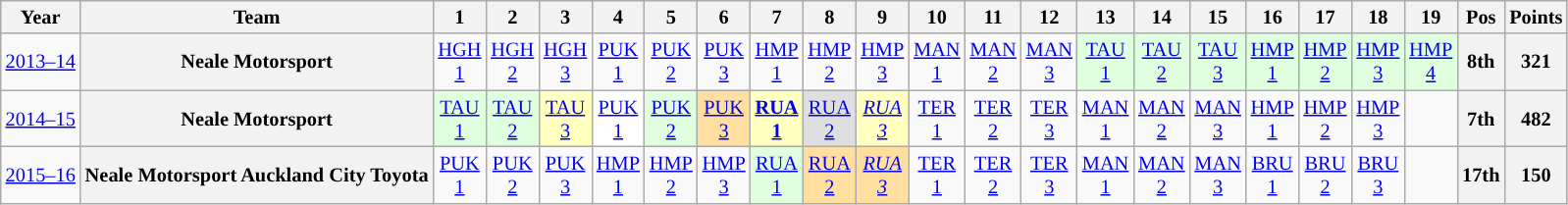<table class="wikitable" style="text-align:center; font-size:85%">
<tr>
<th>Year</th>
<th>Team</th>
<th>1</th>
<th>2</th>
<th>3</th>
<th>4</th>
<th>5</th>
<th>6</th>
<th>7</th>
<th>8</th>
<th>9</th>
<th>10</th>
<th>11</th>
<th>12</th>
<th>13</th>
<th>14</th>
<th>15</th>
<th>16</th>
<th>17</th>
<th>18</th>
<th>19</th>
<th>Pos</th>
<th>Points</th>
</tr>
<tr>
<td nowrap><a href='#'>2013–14</a></td>
<th nowrap>Neale Motorsport</th>
<td><a href='#'>HGH<br>1</a></td>
<td><a href='#'>HGH<br>2</a></td>
<td><a href='#'>HGH<br>3</a></td>
<td><a href='#'>PUK<br>1</a></td>
<td><a href='#'>PUK<br>2</a></td>
<td><a href='#'>PUK<br>3</a></td>
<td><a href='#'>HMP<br>1</a></td>
<td><a href='#'>HMP<br>2</a></td>
<td><a href='#'>HMP<br>3</a></td>
<td><a href='#'>MAN<br>1</a></td>
<td><a href='#'>MAN<br>2</a></td>
<td><a href='#'>MAN<br>3</a></td>
<td style="background:#DFFFDF;"><a href='#'>TAU<br>1</a><br></td>
<td style="background:#DFFFDF;"><a href='#'>TAU<br>2</a><br></td>
<td style="background:#DFFFDF;"><a href='#'>TAU<br>3</a><br></td>
<td style="background:#DFFFDF;"><a href='#'>HMP<br>1</a><br></td>
<td style="background:#DFFFDF;"><a href='#'>HMP<br>2</a><br></td>
<td style="background:#DFFFDF;"><a href='#'>HMP<br>3</a><br></td>
<td style="background:#DFFFDF;"><a href='#'>HMP<br>4</a><br></td>
<th>8th</th>
<th>321</th>
</tr>
<tr>
<td nowrap><a href='#'>2014–15</a></td>
<th nowrap>Neale Motorsport</th>
<td style="background:#DFFFDF;"><a href='#'>TAU<br>1</a><br></td>
<td style="background:#DFFFDF;"><a href='#'>TAU<br>2</a><br></td>
<td style="background:#FFFFBF;"><a href='#'>TAU<br>3</a><br></td>
<td style="background:#FFFFFF;"><a href='#'>PUK<br>1</a><br></td>
<td style="background:#DFFFDF;"><a href='#'>PUK<br>2</a><br></td>
<td style="background:#FFDF9F;"><a href='#'>PUK<br>3</a><br></td>
<td style="background:#FFFFBF;"><strong><a href='#'>RUA<br>1</a></strong><br></td>
<td style="background:#DFDFDF;"><a href='#'>RUA<br>2</a><br></td>
<td style="background:#FFFFBF;"><em><a href='#'>RUA<br>3</a></em><br></td>
<td><a href='#'>TER<br>1</a></td>
<td><a href='#'>TER<br>2</a></td>
<td><a href='#'>TER<br>3</a></td>
<td><a href='#'>MAN<br>1</a></td>
<td><a href='#'>MAN<br>2</a></td>
<td><a href='#'>MAN<br>3</a></td>
<td><a href='#'>HMP<br>1</a></td>
<td><a href='#'>HMP<br>2</a></td>
<td><a href='#'>HMP<br>3</a></td>
<td></td>
<th>7th</th>
<th>482</th>
</tr>
<tr>
<td nowrap><a href='#'>2015–16</a></td>
<th nowrap>Neale Motorsport Auckland City Toyota</th>
<td><a href='#'>PUK<br>1</a></td>
<td><a href='#'>PUK<br>2</a></td>
<td><a href='#'>PUK<br>3</a></td>
<td><a href='#'>HMP<br>1</a></td>
<td><a href='#'>HMP<br>2</a></td>
<td><a href='#'>HMP<br>3</a></td>
<td style="background:#DFFFDF;"><a href='#'>RUA<br>1</a><br></td>
<td style="background:#FFDF9F;"><a href='#'>RUA<br>2</a><br></td>
<td style="background:#FFDF9F;"><em><a href='#'>RUA<br>3</a></em><br></td>
<td><a href='#'>TER<br>1</a></td>
<td><a href='#'>TER<br>2</a></td>
<td><a href='#'>TER<br>3</a></td>
<td><a href='#'>MAN<br>1</a></td>
<td><a href='#'>MAN<br>2</a></td>
<td><a href='#'>MAN<br>3</a></td>
<td><a href='#'>BRU<br>1</a></td>
<td><a href='#'>BRU<br>2</a></td>
<td><a href='#'>BRU<br>3</a></td>
<td></td>
<th>17th</th>
<th>150</th>
</tr>
</table>
